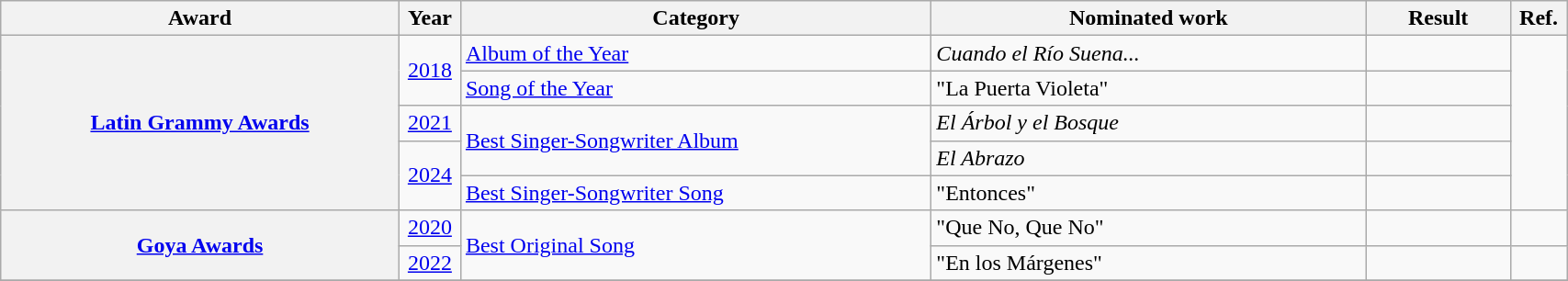<table class="wikitable sortable plainrowheaders" style="width:90%;">
<tr>
<th style="width:22%;">Award</th>
<th width=3%>Year</th>
<th style="width:26%;">Category</th>
<th style="width:24%;">Nominated work</th>
<th style="width:8%;">Result</th>
<th style="width:3%;">Ref.</th>
</tr>
<tr>
<th scope="row" rowspan="5"><a href='#'>Latin Grammy Awards</a></th>
<td align="center" rowspan="2"><a href='#'>2018</a></td>
<td><a href='#'>Album of the Year</a></td>
<td><em>Cuando el Río Suena...</em></td>
<td></td>
<td rowspan="5"></td>
</tr>
<tr>
<td><a href='#'>Song of the Year</a></td>
<td>"La Puerta Violeta"</td>
<td></td>
</tr>
<tr>
<td align="center"><a href='#'>2021</a></td>
<td rowspan="2"><a href='#'>Best Singer-Songwriter Album</a></td>
<td><em>El Árbol y el Bosque</em></td>
<td></td>
</tr>
<tr>
<td align="center" rowspan="2"><a href='#'>2024</a></td>
<td><em>El Abrazo</em></td>
<td></td>
</tr>
<tr>
<td><a href='#'>Best Singer-Songwriter Song</a></td>
<td>"Entonces"</td>
<td></td>
</tr>
<tr>
<th scope="row" rowspan="2"><a href='#'>Goya Awards</a></th>
<td align="center"><a href='#'>2020</a></td>
<td rowspan="2"><a href='#'>Best Original Song</a></td>
<td>"Que No, Que No" </td>
<td></td>
<td></td>
</tr>
<tr>
<td align="center"><a href='#'>2022</a></td>
<td>"En los Márgenes" </td>
<td></td>
<td></td>
</tr>
<tr>
</tr>
</table>
